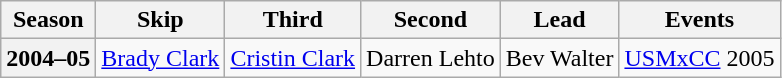<table class="wikitable">
<tr>
<th scope="col">Season</th>
<th scope="col">Skip</th>
<th scope="col">Third</th>
<th scope="col">Second</th>
<th scope="col">Lead</th>
<th scope="col">Events</th>
</tr>
<tr>
<th scope="row">2004–05</th>
<td><a href='#'>Brady Clark</a></td>
<td><a href='#'>Cristin Clark</a></td>
<td>Darren Lehto</td>
<td>Bev Walter</td>
<td><a href='#'>USMxCC</a> 2005 </td>
</tr>
</table>
